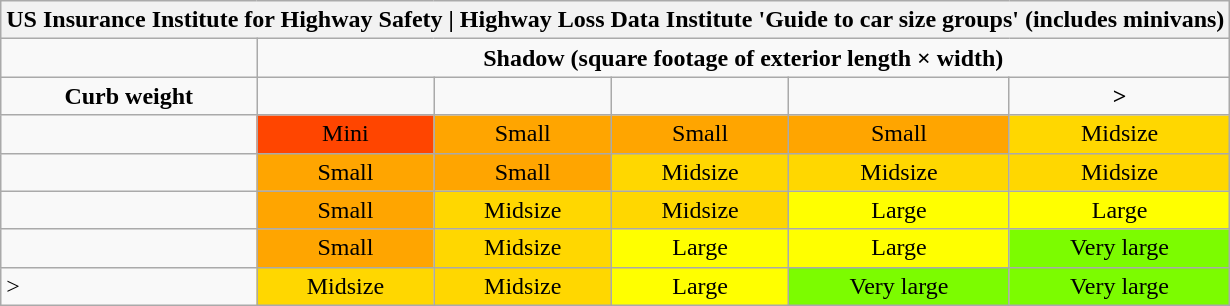<table class="wikitable">
<tr>
<th colspan="6" style="text-align: center; font-weight: bold;">US Insurance Institute for Highway Safety | Highway Loss Data Institute 'Guide to car size groups' (includes minivans)</th>
</tr>
<tr>
<td></td>
<td colspan="5" style="text-align: center; font-weight: bold;">Shadow (square footage of exterior length × width)</td>
</tr>
<tr>
<td style="text-align: center; font-weight: bold;">Curb weight</td>
<td style="text-align: center; font-weight: bold;"></td>
<td style="text-align: center; font-weight: bold;"></td>
<td style="text-align: center; font-weight: bold;"></td>
<td style="text-align: center; font-weight: bold;"></td>
<td style="text-align: center; font-weight: bold;">></td>
</tr>
<tr>
<td></td>
<td style="text-align: center; background-color: orangered">Mini</td>
<td style="text-align: center; background-color: orange">Small</td>
<td style="text-align: center; background-color: orange">Small</td>
<td style="text-align: center; background-color: orange">Small</td>
<td style="text-align: center; background-color: gold">Midsize</td>
</tr>
<tr>
<td></td>
<td style="text-align: center; background-color: orange">Small</td>
<td style="text-align: center; background-color: orange">Small</td>
<td style="text-align: center; background-color: gold">Midsize</td>
<td style="text-align: center; background-color: gold">Midsize</td>
<td style="text-align: center; background-color: gold">Midsize</td>
</tr>
<tr>
<td></td>
<td style="text-align: center; background-color: orange">Small</td>
<td style="text-align: center; background-color: gold">Midsize</td>
<td style="text-align: center; background-color: gold">Midsize</td>
<td style="text-align: center; background-color: yellow">Large</td>
<td style="text-align: center; background-color: yellow">Large</td>
</tr>
<tr>
<td></td>
<td style="text-align: center; background-color: orange">Small</td>
<td style="text-align: center; background-color: gold">Midsize</td>
<td style="text-align: center; background-color: yellow">Large</td>
<td style="text-align: center; background-color: yellow">Large</td>
<td style="text-align: center; background-color: lawngreen ">Very large</td>
</tr>
<tr>
<td>></td>
<td style="text-align: center; background-color: gold">Midsize</td>
<td style="text-align: center; background-color: gold">Midsize</td>
<td style="text-align: center; background-color: yellow">Large</td>
<td style="text-align: center; background-color: lawngreen ">Very large</td>
<td style="text-align: center; background-color: lawngreen ">Very large</td>
</tr>
</table>
